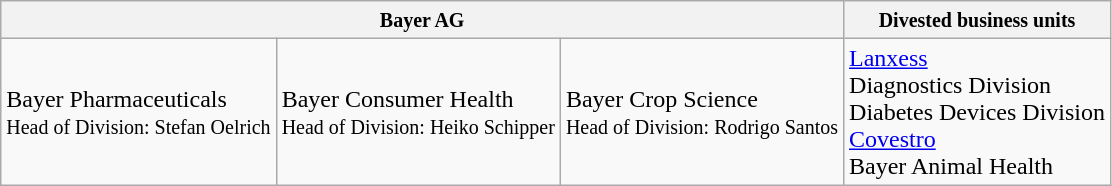<table class="wikitable">
<tr>
<th colspan=3><small>Bayer AG</small></th>
<th><small>Divested business units</small></th>
</tr>
<tr>
<td>Bayer Pharmaceuticals<br><small>Head of Division: Stefan Oelrich</small></td>
<td>Bayer Consumer Health<br><small>Head of Division: Heiko Schipper</small></td>
<td>Bayer Crop Science<br><small>Head of Division: Rodrigo Santos </small></td>
<td><a href='#'>Lanxess</a> <br>Diagnostics Division <br> Diabetes Devices Division <br><a href='#'>Covestro</a> <br>Bayer Animal Health </td>
</tr>
</table>
